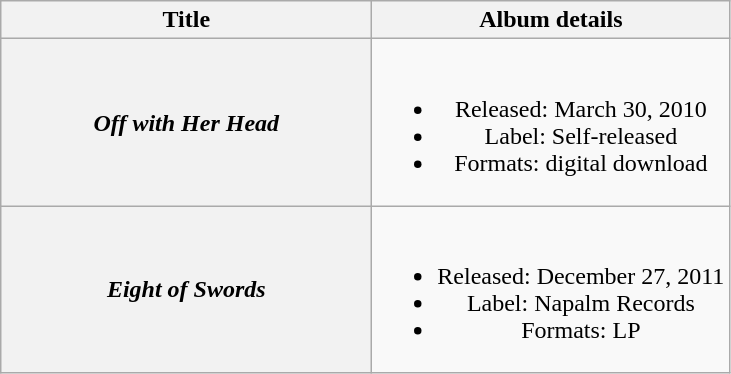<table class="wikitable plainrowheaders" style="text-align:center;">
<tr>
<th scope="col" style="width:15em;">Title</th>
<th scope="col">Album details</th>
</tr>
<tr>
<th scope="row"><em>Off with Her Head</em></th>
<td><br><ul><li>Released: March 30, 2010</li><li>Label: Self-released</li><li>Formats: digital download</li></ul></td>
</tr>
<tr>
<th scope="row"><em>Eight of Swords</em></th>
<td><br><ul><li>Released: December 27, 2011</li><li>Label: Napalm Records</li><li>Formats: LP</li></ul></td>
</tr>
</table>
